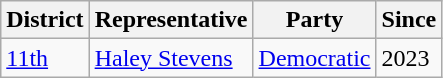<table class="wikitable">
<tr>
<th>District</th>
<th>Representative</th>
<th>Party</th>
<th>Since</th>
</tr>
<tr>
<td><a href='#'>11th</a></td>
<td><a href='#'>Haley Stevens</a></td>
<td><a href='#'>Democratic</a></td>
<td>2023</td>
</tr>
</table>
